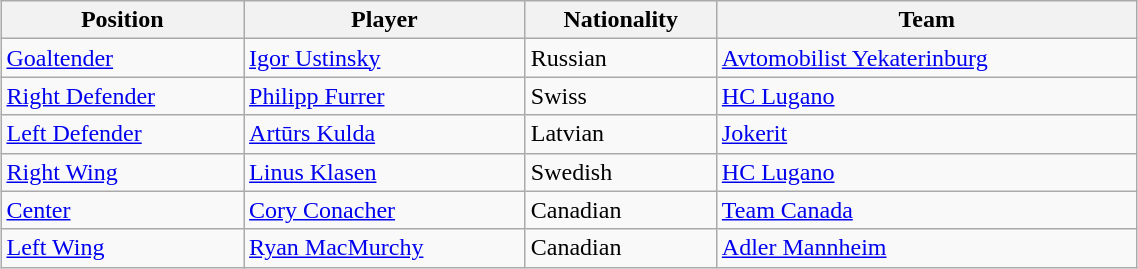<table class="wikitable"  style="margin: 0 auto; width: 60%">
<tr>
<th align="center">Position</th>
<th align="center">Player</th>
<th align="center">Nationality</th>
<th align="center">Team</th>
</tr>
<tr>
<td><a href='#'>Goaltender</a></td>
<td><a href='#'>Igor Ustinsky</a></td>
<td> Russian</td>
<td> <a href='#'>Avtomobilist Yekaterinburg</a></td>
</tr>
<tr>
<td><a href='#'>Right Defender</a></td>
<td><a href='#'>Philipp Furrer</a></td>
<td> Swiss</td>
<td> <a href='#'>HC Lugano</a></td>
</tr>
<tr>
<td><a href='#'>Left Defender</a></td>
<td><a href='#'>Artūrs Kulda</a></td>
<td> Latvian</td>
<td> <a href='#'>Jokerit</a></td>
</tr>
<tr>
<td><a href='#'>Right Wing</a></td>
<td><a href='#'>Linus Klasen</a></td>
<td> Swedish</td>
<td> <a href='#'>HC Lugano</a></td>
</tr>
<tr>
<td><a href='#'>Center</a></td>
<td><a href='#'>Cory Conacher</a></td>
<td> Canadian</td>
<td> <a href='#'>Team Canada</a></td>
</tr>
<tr>
<td><a href='#'>Left Wing</a></td>
<td><a href='#'>Ryan MacMurchy</a></td>
<td> Canadian</td>
<td> <a href='#'>Adler Mannheim</a></td>
</tr>
</table>
